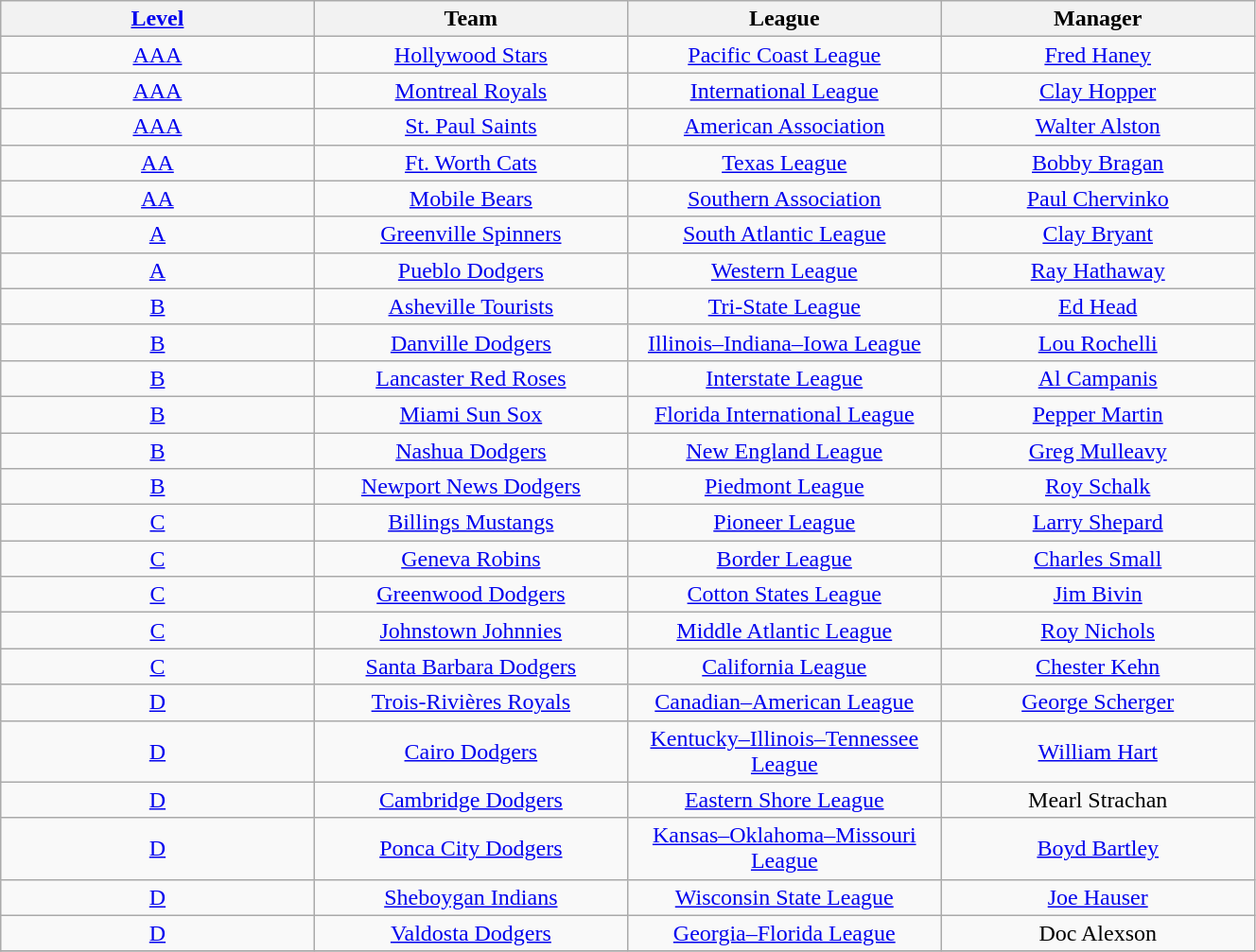<table class="wikitable" width="70%" style="text-align:center;">
<tr>
<th width="20%"><a href='#'>Level</a></th>
<th width="20%">Team</th>
<th width="20%">League</th>
<th width="20%">Manager</th>
</tr>
<tr>
<td><a href='#'>AAA</a></td>
<td><a href='#'>Hollywood Stars</a></td>
<td><a href='#'>Pacific Coast League</a></td>
<td><a href='#'>Fred Haney</a></td>
</tr>
<tr>
<td><a href='#'>AAA</a></td>
<td><a href='#'>Montreal Royals</a></td>
<td><a href='#'>International League</a></td>
<td><a href='#'>Clay Hopper</a></td>
</tr>
<tr>
<td><a href='#'>AAA</a></td>
<td><a href='#'>St. Paul Saints</a></td>
<td><a href='#'>American Association</a></td>
<td><a href='#'>Walter Alston</a></td>
</tr>
<tr>
<td><a href='#'>AA</a></td>
<td><a href='#'>Ft. Worth Cats</a></td>
<td><a href='#'>Texas League</a></td>
<td><a href='#'>Bobby Bragan</a></td>
</tr>
<tr>
<td><a href='#'>AA</a></td>
<td><a href='#'>Mobile Bears</a></td>
<td><a href='#'>Southern Association</a></td>
<td><a href='#'>Paul Chervinko</a></td>
</tr>
<tr>
<td><a href='#'>A</a></td>
<td><a href='#'>Greenville Spinners</a></td>
<td><a href='#'>South Atlantic League</a></td>
<td><a href='#'>Clay Bryant</a></td>
</tr>
<tr>
<td><a href='#'>A</a></td>
<td><a href='#'>Pueblo Dodgers</a></td>
<td><a href='#'>Western League</a></td>
<td><a href='#'>Ray Hathaway</a></td>
</tr>
<tr>
<td><a href='#'>B</a></td>
<td><a href='#'>Asheville Tourists</a></td>
<td><a href='#'>Tri-State League</a></td>
<td><a href='#'>Ed Head</a></td>
</tr>
<tr>
<td><a href='#'>B</a></td>
<td><a href='#'>Danville Dodgers</a></td>
<td><a href='#'>Illinois–Indiana–Iowa League</a></td>
<td><a href='#'>Lou Rochelli</a></td>
</tr>
<tr>
<td><a href='#'>B</a></td>
<td><a href='#'>Lancaster Red Roses</a></td>
<td><a href='#'>Interstate League</a></td>
<td><a href='#'>Al Campanis</a></td>
</tr>
<tr>
<td><a href='#'>B</a></td>
<td><a href='#'>Miami Sun Sox</a></td>
<td><a href='#'>Florida International League</a></td>
<td><a href='#'>Pepper Martin</a></td>
</tr>
<tr>
<td><a href='#'>B</a></td>
<td><a href='#'>Nashua Dodgers</a></td>
<td><a href='#'>New England League</a></td>
<td><a href='#'>Greg Mulleavy</a></td>
</tr>
<tr>
<td><a href='#'>B</a></td>
<td><a href='#'>Newport News Dodgers</a></td>
<td><a href='#'>Piedmont League</a></td>
<td><a href='#'>Roy Schalk</a></td>
</tr>
<tr>
<td><a href='#'>C</a></td>
<td><a href='#'>Billings Mustangs</a></td>
<td><a href='#'>Pioneer League</a></td>
<td><a href='#'>Larry Shepard</a></td>
</tr>
<tr>
<td><a href='#'>C</a></td>
<td><a href='#'>Geneva Robins</a></td>
<td><a href='#'>Border League</a></td>
<td><a href='#'>Charles Small</a></td>
</tr>
<tr>
<td><a href='#'>C</a></td>
<td><a href='#'>Greenwood Dodgers</a></td>
<td><a href='#'>Cotton States League</a></td>
<td><a href='#'>Jim Bivin</a></td>
</tr>
<tr>
<td><a href='#'>C</a></td>
<td><a href='#'>Johnstown Johnnies</a></td>
<td><a href='#'>Middle Atlantic League</a></td>
<td><a href='#'>Roy Nichols</a></td>
</tr>
<tr>
<td><a href='#'>C</a></td>
<td><a href='#'>Santa Barbara Dodgers</a></td>
<td><a href='#'>California League</a></td>
<td><a href='#'>Chester Kehn</a></td>
</tr>
<tr>
<td><a href='#'>D</a></td>
<td><a href='#'>Trois-Rivières Royals</a></td>
<td><a href='#'>Canadian–American League</a></td>
<td><a href='#'>George Scherger</a></td>
</tr>
<tr>
<td><a href='#'>D</a></td>
<td><a href='#'>Cairo Dodgers</a></td>
<td><a href='#'>Kentucky–Illinois–Tennessee League</a></td>
<td><a href='#'>William Hart</a></td>
</tr>
<tr>
<td><a href='#'>D</a></td>
<td><a href='#'>Cambridge Dodgers</a></td>
<td><a href='#'>Eastern Shore League</a></td>
<td>Mearl Strachan</td>
</tr>
<tr>
<td><a href='#'>D</a></td>
<td><a href='#'>Ponca City Dodgers</a></td>
<td><a href='#'>Kansas–Oklahoma–Missouri League</a></td>
<td><a href='#'>Boyd Bartley</a></td>
</tr>
<tr>
<td><a href='#'>D</a></td>
<td><a href='#'>Sheboygan Indians</a></td>
<td><a href='#'>Wisconsin State League</a></td>
<td><a href='#'>Joe Hauser</a></td>
</tr>
<tr>
<td><a href='#'>D</a></td>
<td><a href='#'>Valdosta Dodgers</a></td>
<td><a href='#'>Georgia–Florida League</a></td>
<td>Doc Alexson</td>
</tr>
<tr>
</tr>
</table>
